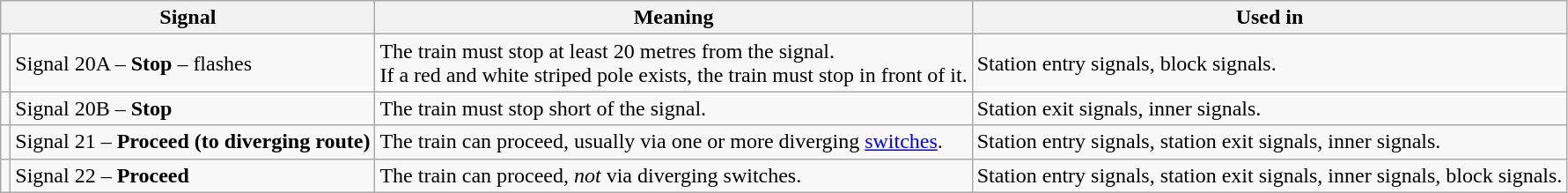<table class="wikitable">
<tr>
<th colspan="2">Signal</th>
<th>Meaning</th>
<th>Used in</th>
</tr>
<tr>
<td></td>
<td>Signal 20A – <strong>Stop</strong> – flashes</td>
<td>The train must stop at least 20 metres from the signal.<br>If a red and white striped pole exists, the train must stop in front of it.</td>
<td>Station entry signals, block signals.</td>
</tr>
<tr>
<td> </td>
<td>Signal 20B – <strong>Stop</strong></td>
<td>The train must stop short of the signal.</td>
<td>Station exit signals, inner signals.</td>
</tr>
<tr>
<td> </td>
<td>Signal 21 – <strong>Proceed (to diverging route)</strong></td>
<td>The train can proceed, usually via one or more diverging <a href='#'>switches</a>.</td>
<td>Station entry signals, station exit signals, inner signals.</td>
</tr>
<tr>
<td></td>
<td>Signal 22 – <strong>Proceed</strong></td>
<td>The train can proceed, <em>not</em> via diverging switches.</td>
<td>Station entry signals, station exit signals, inner signals, block signals.</td>
</tr>
</table>
